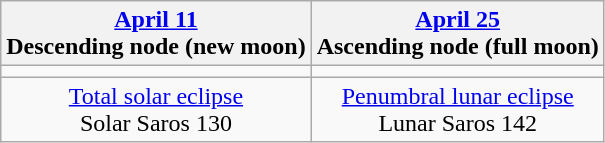<table class="wikitable">
<tr>
<th><a href='#'>April 11</a><br>Descending node (new moon)<br></th>
<th><a href='#'>April 25</a><br>Ascending node (full moon)<br></th>
</tr>
<tr>
<td></td>
<td></td>
</tr>
<tr align=center>
<td><a href='#'>Total solar eclipse</a><br>Solar Saros 130</td>
<td><a href='#'>Penumbral lunar eclipse</a><br>Lunar Saros 142</td>
</tr>
</table>
